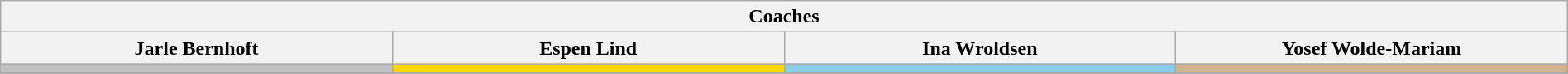<table class="wikitable nowrap" style="text-align:center; width:100%">
<tr>
<th colspan="4">Coaches</th>
</tr>
<tr>
<th width="25%">Jarle Bernhoft</th>
<th width="25%">Espen Lind</th>
<th width="25%">Ina Wroldsen</th>
<th width="25%">Yosef Wolde-Mariam</th>
</tr>
<tr>
<td style="background:silver"></td>
<td style="background:gold"></td>
<td style="background:skyblue"></td>
<td style="background:tan"></td>
</tr>
<tr>
</tr>
</table>
